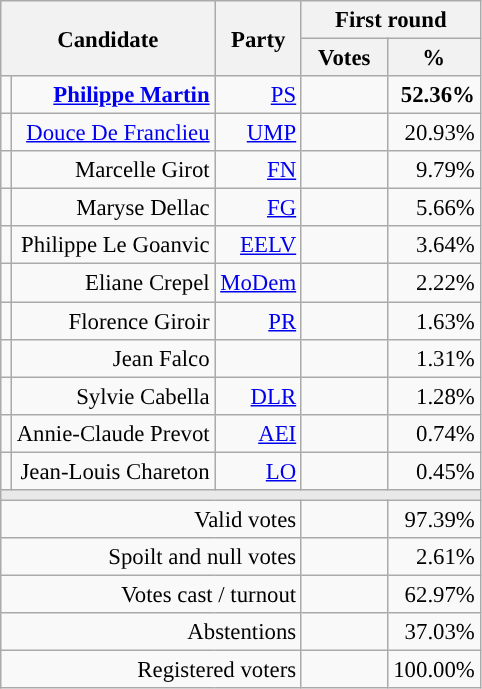<table class="wikitable" style="text-align:right;font-size:95%;">
<tr>
<th rowspan=2 colspan=2>Candidate</th>
<th rowspan=2 colspan=1>Party</th>
<th colspan=2>First round</th>
</tr>
<tr>
<th style="width:50px;">Votes</th>
<th style="width:55px;">%</th>
</tr>
<tr>
<td style="color:inherit;background-color:"></td>
<td><strong><a href='#'>Philippe Martin</a></strong></td>
<td><a href='#'>PS</a></td>
<td><strong></strong></td>
<td><strong>52.36%</strong></td>
</tr>
<tr>
<td style="color:inherit;background-color:"></td>
<td><a href='#'>Douce De Franclieu</a></td>
<td><a href='#'>UMP</a></td>
<td></td>
<td>20.93%</td>
</tr>
<tr>
<td style="color:inherit;background-color:"></td>
<td>Marcelle Girot</td>
<td><a href='#'>FN</a></td>
<td></td>
<td>9.79%</td>
</tr>
<tr>
<td style="color:inherit;background-color:"></td>
<td>Maryse Dellac</td>
<td><a href='#'>FG</a></td>
<td></td>
<td>5.66%</td>
</tr>
<tr>
<td style="color:inherit;background-color:"></td>
<td>Philippe Le Goanvic</td>
<td><a href='#'>EELV</a></td>
<td></td>
<td>3.64%</td>
</tr>
<tr>
<td style="color:inherit;background-color:"></td>
<td>Eliane Crepel</td>
<td><a href='#'>MoDem</a></td>
<td></td>
<td>2.22%</td>
</tr>
<tr>
<td style="color:inherit;background-color:"></td>
<td>Florence Giroir</td>
<td><a href='#'>PR</a></td>
<td></td>
<td>1.63%</td>
</tr>
<tr>
<td style="background-color:;"></td>
<td>Jean Falco</td>
<td></td>
<td></td>
<td>1.31%</td>
</tr>
<tr>
<td style="color:inherit;background-color:"></td>
<td>Sylvie Cabella</td>
<td><a href='#'>DLR</a></td>
<td></td>
<td>1.28%</td>
</tr>
<tr>
<td style="color:inherit;background-color:"></td>
<td>Annie-Claude Prevot</td>
<td><a href='#'>AEI</a></td>
<td></td>
<td>0.74%</td>
</tr>
<tr>
<td style="color:inherit;background-color:"></td>
<td>Jean-Louis Chareton</td>
<td><a href='#'>LO</a></td>
<td></td>
<td>0.45%</td>
</tr>
<tr>
<td colspan=5 style="background-color:#E9E9E9;"></td>
</tr>
<tr>
<td colspan=3>Valid votes</td>
<td></td>
<td>97.39%</td>
</tr>
<tr>
<td colspan=3>Spoilt and null votes</td>
<td></td>
<td>2.61%</td>
</tr>
<tr>
<td colspan=3>Votes cast / turnout</td>
<td></td>
<td>62.97%</td>
</tr>
<tr>
<td colspan=3>Abstentions</td>
<td></td>
<td>37.03%</td>
</tr>
<tr>
<td colspan=3>Registered voters</td>
<td></td>
<td>100.00%</td>
</tr>
</table>
